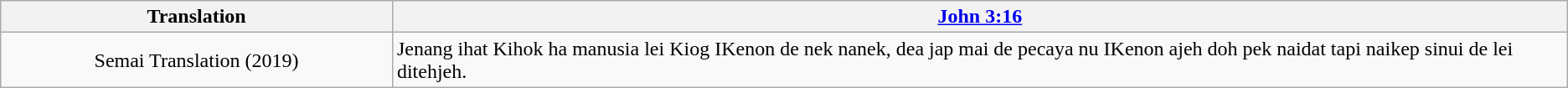<table class="wikitable">
<tr>
<th style="text-align:center; width:25%;">Translation</th>
<th><a href='#'>John 3:16</a></th>
</tr>
<tr>
<td style="text-align:center;">Semai Translation (2019)</td>
<td>Jenang ihat Kihok ha manusia lei Kiog IKenon de nek nanek, dea jap mai de pecaya nu IKenon ajeh doh pek naidat tapi naikep sinui de lei ditehjeh.</td>
</tr>
</table>
